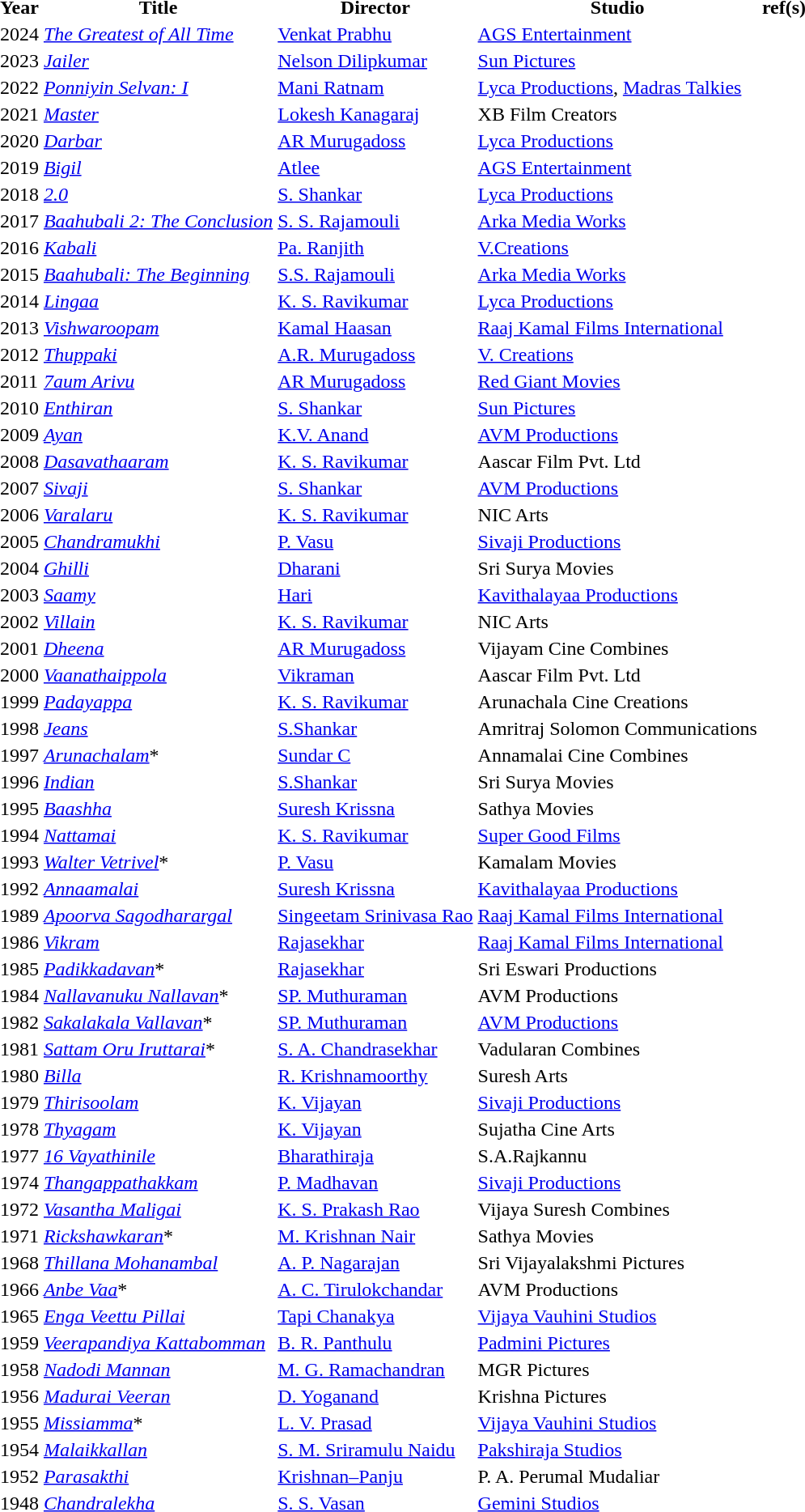<table class="sortable" style=" margin:auto;">
<tr>
<th>Year</th>
<th>Title</th>
<th>Director</th>
<th>Studio</th>
<th>ref(s)</th>
</tr>
<tr>
<td>2024</td>
<td><em><a href='#'>The Greatest of All Time</a></em></td>
<td><a href='#'>Venkat Prabhu</a></td>
<td><a href='#'>AGS Entertainment</a></td>
<td></td>
</tr>
<tr>
<td>2023</td>
<td><em><a href='#'>Jailer</a></em></td>
<td><a href='#'>Nelson Dilipkumar</a></td>
<td><a href='#'>Sun Pictures</a></td>
</tr>
<tr>
<td>2022</td>
<td><em><a href='#'>Ponniyin Selvan: I</a></em></td>
<td><a href='#'>Mani Ratnam</a></td>
<td><a href='#'>Lyca Productions</a>, <a href='#'>Madras Talkies</a></td>
<td></td>
</tr>
<tr>
<td>2021</td>
<td><a href='#'><em>Master</em></a></td>
<td><a href='#'>Lokesh Kanagaraj</a></td>
<td>XB Film Creators</td>
<td></td>
</tr>
<tr>
<td>2020</td>
<td><em><a href='#'>Darbar</a></em></td>
<td><a href='#'>AR Murugadoss</a></td>
<td><a href='#'>Lyca Productions</a></td>
<td></td>
</tr>
<tr>
<td>2019</td>
<td><em><a href='#'>Bigil</a></em></td>
<td><a href='#'>Atlee</a></td>
<td><a href='#'>AGS Entertainment</a></td>
<td></td>
</tr>
<tr>
<td>2018</td>
<td><em><a href='#'>2.0</a></em></td>
<td><a href='#'>S. Shankar</a></td>
<td><a href='#'>Lyca Productions</a></td>
<td></td>
</tr>
<tr>
<td>2017</td>
<td><em><a href='#'>Baahubali 2: The Conclusion</a></em></td>
<td><a href='#'>S. S. Rajamouli</a></td>
<td><a href='#'>Arka Media Works</a></td>
<td></td>
</tr>
<tr>
<td>2016</td>
<td><em><a href='#'>Kabali</a></em></td>
<td><a href='#'>Pa. Ranjith</a></td>
<td><a href='#'>V.Creations</a></td>
<td></td>
</tr>
<tr>
<td>2015</td>
<td><em><a href='#'>Baahubali: The Beginning</a></em></td>
<td><a href='#'>S.S. Rajamouli</a></td>
<td><a href='#'>Arka Media Works</a></td>
<td></td>
</tr>
<tr>
<td>2014</td>
<td><em><a href='#'>Lingaa</a></em></td>
<td><a href='#'>K. S. Ravikumar</a></td>
<td><a href='#'>Lyca Productions</a></td>
<td></td>
</tr>
<tr>
<td>2013</td>
<td><em><a href='#'>Vishwaroopam</a></em></td>
<td><a href='#'>Kamal Haasan</a></td>
<td><a href='#'>Raaj Kamal Films International</a></td>
<td></td>
</tr>
<tr>
<td>2012</td>
<td><em><a href='#'>Thuppaki</a></em></td>
<td><a href='#'>A.R. Murugadoss</a></td>
<td><a href='#'>V. Creations</a></td>
<td></td>
</tr>
<tr>
<td>2011</td>
<td><em><a href='#'>7aum Arivu</a></em></td>
<td><a href='#'>AR Murugadoss</a></td>
<td><a href='#'>Red Giant Movies</a></td>
</tr>
<tr>
<td>2010</td>
<td><em><a href='#'>Enthiran</a></em></td>
<td><a href='#'>S. Shankar</a></td>
<td><a href='#'>Sun Pictures</a></td>
<td></td>
</tr>
<tr>
<td>2009</td>
<td><em><a href='#'>Ayan</a></em></td>
<td><a href='#'>K.V. Anand</a></td>
<td><a href='#'>AVM Productions</a></td>
<td></td>
</tr>
<tr>
<td>2008</td>
<td><em><a href='#'>Dasavathaaram</a></em></td>
<td><a href='#'>K. S. Ravikumar</a></td>
<td>Aascar Film Pvt. Ltd</td>
<td></td>
</tr>
<tr>
<td>2007</td>
<td><em><a href='#'>Sivaji</a></em></td>
<td><a href='#'>S. Shankar</a></td>
<td><a href='#'>AVM Productions</a></td>
<td></td>
</tr>
<tr>
<td>2006</td>
<td><em><a href='#'>Varalaru</a></em></td>
<td><a href='#'>K. S. Ravikumar</a></td>
<td>NIC Arts</td>
</tr>
<tr>
<td>2005</td>
<td><em><a href='#'>Chandramukhi</a></em></td>
<td><a href='#'>P. Vasu</a></td>
<td><a href='#'>Sivaji Productions</a></td>
<td></td>
</tr>
<tr>
<td>2004</td>
<td><em><a href='#'>Ghilli</a></em></td>
<td><a href='#'>Dharani</a></td>
<td>Sri Surya Movies</td>
<td></td>
</tr>
<tr>
<td>2003</td>
<td><em><a href='#'>Saamy</a></em></td>
<td><a href='#'>Hari</a></td>
<td><a href='#'>Kavithalayaa Productions</a></td>
<td></td>
</tr>
<tr>
<td>2002</td>
<td><em><a href='#'>Villain</a></em></td>
<td><a href='#'>K. S. Ravikumar</a></td>
<td>NIC Arts</td>
</tr>
<tr>
<td>2001</td>
<td><em><a href='#'>Dheena</a></em></td>
<td><a href='#'>AR Murugadoss</a></td>
<td>Vijayam Cine Combines</td>
<td></td>
</tr>
<tr>
<td>2000</td>
<td><em><a href='#'>Vaanathaippola</a></em></td>
<td><a href='#'>Vikraman</a></td>
<td>Aascar Film Pvt. Ltd</td>
<td></td>
</tr>
<tr>
<td>1999</td>
<td><em><a href='#'>Padayappa</a></em></td>
<td><a href='#'>K. S. Ravikumar</a></td>
<td>Arunachala Cine Creations</td>
<td></td>
</tr>
<tr>
<td>1998</td>
<td><em><a href='#'>Jeans</a></em></td>
<td><a href='#'>S.Shankar</a></td>
<td>Amritraj Solomon Communications</td>
</tr>
<tr>
<td>1997</td>
<td><em><a href='#'>Arunachalam</a></em>*</td>
<td><a href='#'>Sundar C</a></td>
<td>Annamalai Cine Combines</td>
<td></td>
</tr>
<tr>
<td>1996</td>
<td><em><a href='#'>Indian</a></em></td>
<td><a href='#'>S.Shankar</a></td>
<td>Sri Surya Movies</td>
<td></td>
</tr>
<tr>
<td>1995</td>
<td><em><a href='#'>Baashha</a></em></td>
<td><a href='#'>Suresh Krissna</a></td>
<td>Sathya Movies</td>
<td></td>
</tr>
<tr>
<td>1994</td>
<td><em><a href='#'>Nattamai</a></em></td>
<td><a href='#'>K. S. Ravikumar</a></td>
<td><a href='#'>Super Good Films</a></td>
<td></td>
</tr>
<tr>
<td>1993</td>
<td><em><a href='#'>Walter Vetrivel</a></em>*</td>
<td><a href='#'>P. Vasu</a></td>
<td>Kamalam Movies</td>
<td></td>
</tr>
<tr>
<td>1992</td>
<td><em><a href='#'>Annaamalai</a></em></td>
<td><a href='#'>Suresh Krissna</a></td>
<td><a href='#'>Kavithalayaa Productions</a></td>
<td></td>
</tr>
<tr>
<td>1989</td>
<td><em><a href='#'>Apoorva Sagodharargal</a></em></td>
<td><a href='#'>Singeetam Srinivasa Rao</a></td>
<td><a href='#'>Raaj Kamal Films International</a></td>
<td></td>
</tr>
<tr>
<td>1986</td>
<td><em><a href='#'>Vikram</a></em></td>
<td><a href='#'>Rajasekhar</a></td>
<td><a href='#'>Raaj Kamal Films International</a></td>
</tr>
<tr>
<td>1985</td>
<td><em><a href='#'>Padikkadavan</a></em>*</td>
<td><a href='#'>Rajasekhar</a></td>
<td>Sri Eswari Productions</td>
<td></td>
</tr>
<tr>
<td>1984</td>
<td><em><a href='#'>Nallavanuku Nallavan</a></em>*</td>
<td><a href='#'>SP. Muthuraman</a></td>
<td>AVM Productions</td>
<td></td>
</tr>
<tr>
<td>1982</td>
<td><em><a href='#'>Sakalakala Vallavan</a></em>*</td>
<td><a href='#'>SP. Muthuraman</a></td>
<td><a href='#'>AVM Productions</a></td>
<td></td>
</tr>
<tr>
<td>1981</td>
<td><em><a href='#'>Sattam Oru Iruttarai</a></em>*</td>
<td><a href='#'>S. A. Chandrasekhar</a></td>
<td>Vadularan Combines</td>
<td></td>
</tr>
<tr>
<td>1980</td>
<td><em><a href='#'>Billa</a></em></td>
<td><a href='#'>R. Krishnamoorthy</a></td>
<td>Suresh Arts</td>
<td></td>
</tr>
<tr>
<td>1979</td>
<td><em><a href='#'>Thirisoolam</a></em></td>
<td><a href='#'>K. Vijayan</a></td>
<td><a href='#'>Sivaji Productions</a></td>
<td></td>
</tr>
<tr>
<td>1978</td>
<td><em><a href='#'>Thyagam</a></em></td>
<td><a href='#'>K. Vijayan</a></td>
<td>Sujatha Cine Arts</td>
<td></td>
</tr>
<tr>
<td>1977</td>
<td><em><a href='#'>16 Vayathinile</a></em></td>
<td><a href='#'>Bharathiraja</a></td>
<td>S.A.Rajkannu</td>
<td></td>
</tr>
<tr>
<td>1974</td>
<td><em><a href='#'>Thangappathakkam</a></em></td>
<td><a href='#'>P. Madhavan</a></td>
<td><a href='#'>Sivaji Productions</a></td>
<td></td>
</tr>
<tr>
<td>1972</td>
<td><em><a href='#'>Vasantha Maligai</a></em></td>
<td><a href='#'>K. S. Prakash Rao</a></td>
<td>Vijaya Suresh Combines</td>
<td></td>
</tr>
<tr>
<td>1971</td>
<td><em><a href='#'>Rickshawkaran</a></em>*</td>
<td><a href='#'>M. Krishnan Nair</a></td>
<td>Sathya Movies</td>
<td></td>
</tr>
<tr>
<td>1968</td>
<td><em><a href='#'>Thillana Mohanambal</a></em></td>
<td><a href='#'>A. P. Nagarajan</a></td>
<td>Sri Vijayalakshmi Pictures</td>
<td></td>
</tr>
<tr>
<td>1966</td>
<td><em><a href='#'>Anbe Vaa</a></em>*</td>
<td><a href='#'>A. C. Tirulokchandar</a></td>
<td>AVM Productions</td>
<td></td>
</tr>
<tr>
<td>1965</td>
<td><em><a href='#'>Enga Veettu Pillai</a></em></td>
<td><a href='#'>Tapi Chanakya</a></td>
<td><a href='#'>Vijaya Vauhini Studios</a></td>
<td></td>
</tr>
<tr>
<td>1959</td>
<td><em><a href='#'>Veerapandiya Kattabomman</a></em></td>
<td><a href='#'>B. R. Panthulu</a></td>
<td><a href='#'>Padmini Pictures</a></td>
<td></td>
</tr>
<tr>
<td>1958</td>
<td><em><a href='#'>Nadodi Mannan</a></em></td>
<td><a href='#'>M. G. Ramachandran</a></td>
<td>MGR Pictures</td>
<td></td>
</tr>
<tr>
<td>1956</td>
<td><em><a href='#'>Madurai Veeran</a></em></td>
<td><a href='#'>D. Yoganand</a></td>
<td>Krishna Pictures</td>
<td></td>
</tr>
<tr>
<td>1955</td>
<td><em><a href='#'>Missiamma</a></em>*</td>
<td><a href='#'>L. V. Prasad</a></td>
<td><a href='#'>Vijaya Vauhini Studios</a></td>
<td></td>
</tr>
<tr>
<td>1954</td>
<td><em><a href='#'>Malaikkallan</a></em></td>
<td><a href='#'>S. M. Sriramulu Naidu</a></td>
<td><a href='#'>Pakshiraja Studios</a></td>
<td></td>
</tr>
<tr>
<td>1952</td>
<td><em><a href='#'>Parasakthi</a></em></td>
<td><a href='#'>Krishnan–Panju</a></td>
<td>P. A. Perumal Mudaliar</td>
<td></td>
</tr>
<tr>
<td>1948</td>
<td><em><a href='#'>Chandralekha</a></em></td>
<td><a href='#'>S. S. Vasan</a></td>
<td><a href='#'>Gemini Studios</a></td>
<td></td>
</tr>
</table>
